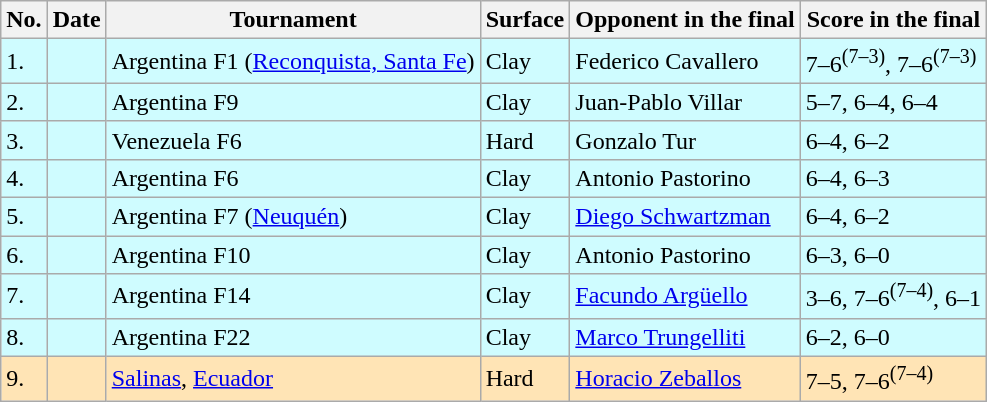<table class="sortable wikitable">
<tr>
<th>No.</th>
<th>Date</th>
<th>Tournament</th>
<th>Surface</th>
<th>Opponent in the final</th>
<th>Score in the final</th>
</tr>
<tr bgcolor="CFFCFF">
<td>1.</td>
<td></td>
<td>Argentina F1 (<a href='#'>Reconquista, Santa Fe</a>)</td>
<td>Clay</td>
<td> Federico Cavallero</td>
<td>7–6<sup>(7–3)</sup>, 7–6<sup>(7–3)</sup></td>
</tr>
<tr bgcolor="CFFCFF">
<td>2.</td>
<td></td>
<td>Argentina F9</td>
<td>Clay</td>
<td> Juan-Pablo Villar</td>
<td>5–7, 6–4, 6–4</td>
</tr>
<tr bgcolor="CFFCFF">
<td>3.</td>
<td></td>
<td>Venezuela F6</td>
<td>Hard</td>
<td> Gonzalo Tur</td>
<td>6–4, 6–2</td>
</tr>
<tr bgcolor="CFFCFF">
<td>4.</td>
<td></td>
<td>Argentina F6</td>
<td>Clay</td>
<td> Antonio Pastorino</td>
<td>6–4, 6–3</td>
</tr>
<tr bgcolor="CFFCFF">
<td>5.</td>
<td></td>
<td>Argentina F7 (<a href='#'>Neuquén</a>)</td>
<td>Clay</td>
<td> <a href='#'>Diego Schwartzman</a></td>
<td>6–4, 6–2</td>
</tr>
<tr bgcolor="CFFCFF">
<td>6.</td>
<td></td>
<td>Argentina F10</td>
<td>Clay</td>
<td> Antonio Pastorino</td>
<td>6–3, 6–0</td>
</tr>
<tr bgcolor="CFFCFF">
<td>7.</td>
<td></td>
<td>Argentina F14</td>
<td>Clay</td>
<td> <a href='#'>Facundo Argüello</a></td>
<td>3–6, 7–6<sup>(7–4)</sup>, 6–1</td>
</tr>
<tr bgcolor="CFFCFF">
<td>8.</td>
<td></td>
<td>Argentina F22</td>
<td>Clay</td>
<td> <a href='#'>Marco Trungelliti</a></td>
<td>6–2, 6–0</td>
</tr>
<tr bgcolor="moccasin">
<td>9.</td>
<td></td>
<td><a href='#'>Salinas</a>, <a href='#'>Ecuador</a></td>
<td>Hard</td>
<td> <a href='#'>Horacio Zeballos</a></td>
<td>7–5, 7–6<sup>(7–4)</sup></td>
</tr>
</table>
